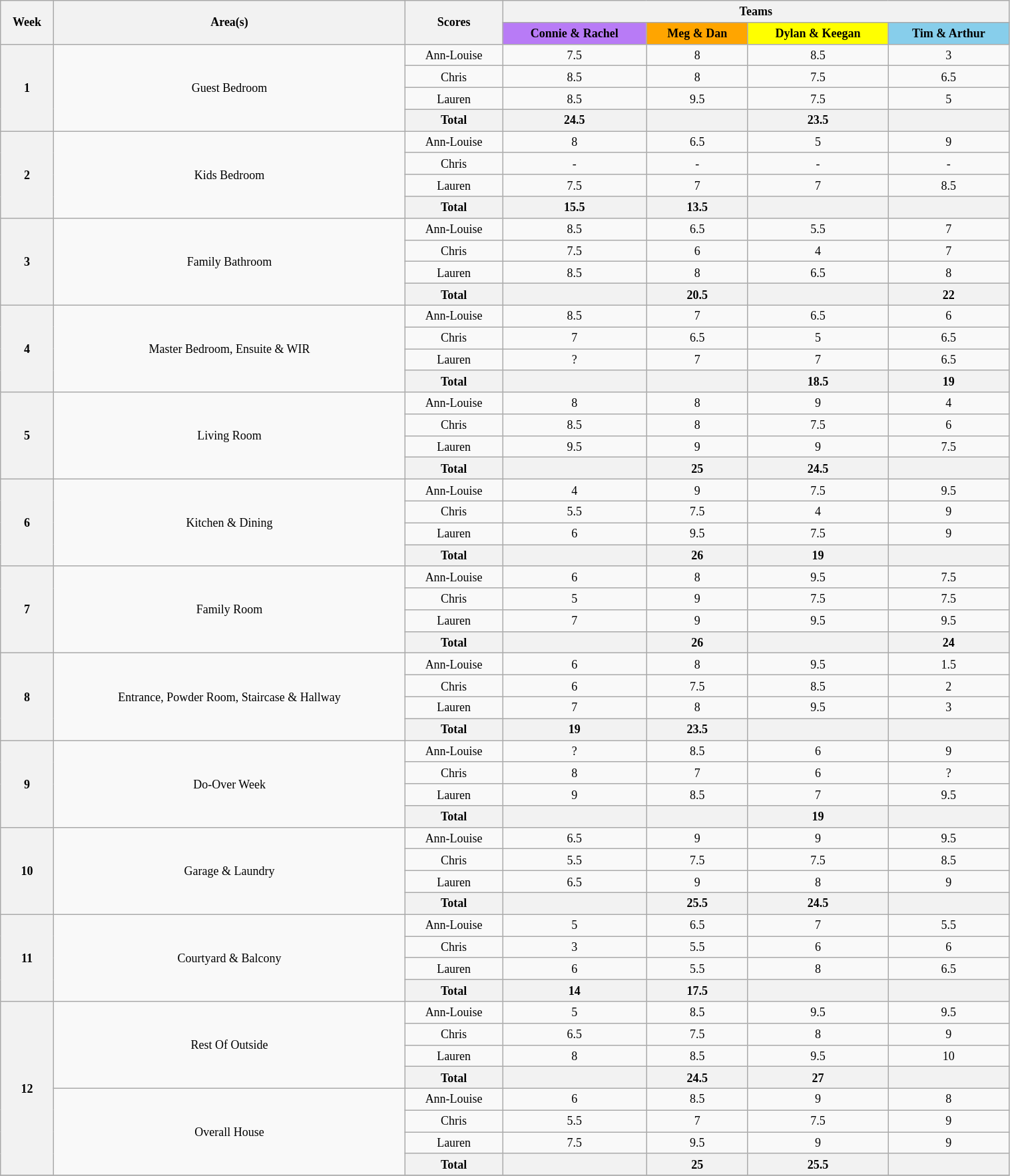<table class="wikitable" style="text-align: center; font-size: 9pt; line-height:16px; width:80%">
<tr>
<th scope="col" rowspan="2">Week</th>
<th scope="col" rowspan="2">Area(s)</th>
<th scope="col" rowspan="2">Scores</th>
<th scope="col" colspan="4">Teams</th>
</tr>
<tr>
<th style="background:#B87BF6; color:black;"><strong>Connie & Rachel</strong></th>
<th style="background:orange; color:black;"><strong>Meg & Dan</strong></th>
<th style="background:yellow; color:black;"><strong>Dylan & Keegan</strong></th>
<th style="background:skyblue; color:black;"><strong>Tim & Arthur</strong></th>
</tr>
<tr>
<th rowspan="4">1</th>
<td rowspan="4">Guest Bedroom</td>
<td>Ann-Louise</td>
<td>7.5</td>
<td>8</td>
<td>8.5</td>
<td>3</td>
</tr>
<tr>
<td>Chris</td>
<td>8.5</td>
<td>8</td>
<td>7.5</td>
<td>6.5</td>
</tr>
<tr>
<td>Lauren</td>
<td>8.5</td>
<td>9.5</td>
<td>7.5</td>
<td>5</td>
</tr>
<tr>
<th>Total</th>
<th>24.5</th>
<th></th>
<th>23.5</th>
<th></th>
</tr>
<tr>
<th rowspan="4">2</th>
<td rowspan="4">Kids Bedroom</td>
<td>Ann-Louise</td>
<td>8</td>
<td>6.5</td>
<td>5</td>
<td>9</td>
</tr>
<tr>
<td>Chris</td>
<td>-</td>
<td>-</td>
<td>-</td>
<td>-</td>
</tr>
<tr>
<td>Lauren</td>
<td>7.5</td>
<td>7</td>
<td>7</td>
<td>8.5</td>
</tr>
<tr>
<th>Total</th>
<th>15.5</th>
<th>13.5</th>
<th></th>
<th></th>
</tr>
<tr>
<th rowspan="4">3</th>
<td rowspan="4">Family Bathroom</td>
<td>Ann-Louise</td>
<td>8.5</td>
<td>6.5</td>
<td>5.5</td>
<td>7</td>
</tr>
<tr>
<td>Chris</td>
<td>7.5</td>
<td>6</td>
<td>4</td>
<td>7</td>
</tr>
<tr>
<td>Lauren</td>
<td>8.5</td>
<td>8</td>
<td>6.5</td>
<td>8</td>
</tr>
<tr>
<th>Total</th>
<th></th>
<th>20.5</th>
<th></th>
<th>22</th>
</tr>
<tr>
<th rowspan="4">4</th>
<td rowspan="4">Master Bedroom, Ensuite & WIR</td>
<td>Ann-Louise</td>
<td>8.5</td>
<td>7</td>
<td>6.5</td>
<td>6</td>
</tr>
<tr>
<td>Chris</td>
<td>7</td>
<td>6.5</td>
<td>5</td>
<td>6.5</td>
</tr>
<tr>
<td>Lauren</td>
<td>?</td>
<td>7</td>
<td>7</td>
<td>6.5</td>
</tr>
<tr>
<th>Total</th>
<th></th>
<th></th>
<th>18.5</th>
<th>19</th>
</tr>
<tr>
<th rowspan="4">5</th>
<td rowspan="4">Living Room</td>
<td>Ann-Louise</td>
<td>8</td>
<td>8</td>
<td>9</td>
<td>4</td>
</tr>
<tr>
<td>Chris</td>
<td>8.5</td>
<td>8</td>
<td>7.5</td>
<td>6</td>
</tr>
<tr>
<td>Lauren</td>
<td>9.5</td>
<td>9</td>
<td>9</td>
<td>7.5</td>
</tr>
<tr>
<th>Total</th>
<th></th>
<th>25</th>
<th>24.5</th>
<th></th>
</tr>
<tr>
<th rowspan="4">6</th>
<td rowspan="4">Kitchen & Dining</td>
<td>Ann-Louise</td>
<td>4</td>
<td>9</td>
<td>7.5</td>
<td>9.5</td>
</tr>
<tr>
<td>Chris</td>
<td>5.5</td>
<td>7.5</td>
<td>4</td>
<td>9</td>
</tr>
<tr>
<td>Lauren</td>
<td>6</td>
<td>9.5</td>
<td>7.5</td>
<td>9</td>
</tr>
<tr>
<th>Total</th>
<th></th>
<th>26</th>
<th>19</th>
<th></th>
</tr>
<tr>
<th rowspan="4">7</th>
<td rowspan="4">Family Room</td>
<td>Ann-Louise</td>
<td>6</td>
<td>8</td>
<td>9.5</td>
<td>7.5</td>
</tr>
<tr>
<td>Chris</td>
<td>5</td>
<td>9</td>
<td>7.5</td>
<td>7.5</td>
</tr>
<tr>
<td>Lauren</td>
<td>7</td>
<td>9</td>
<td>9.5</td>
<td>9.5</td>
</tr>
<tr>
<th>Total</th>
<th></th>
<th>26</th>
<th></th>
<th>24</th>
</tr>
<tr>
<th rowspan="4">8</th>
<td rowspan="4">Entrance, Powder Room, Staircase & Hallway</td>
<td>Ann-Louise</td>
<td>6</td>
<td>8</td>
<td>9.5</td>
<td>1.5</td>
</tr>
<tr>
<td>Chris</td>
<td>6</td>
<td>7.5</td>
<td>8.5</td>
<td>2</td>
</tr>
<tr>
<td>Lauren</td>
<td>7</td>
<td>8</td>
<td>9.5</td>
<td>3</td>
</tr>
<tr>
<th>Total</th>
<th>19</th>
<th>23.5</th>
<th></th>
<th></th>
</tr>
<tr>
<th rowspan="4">9</th>
<td rowspan="4">Do-Over Week</td>
<td>Ann-Louise</td>
<td>?</td>
<td>8.5</td>
<td>6</td>
<td>9</td>
</tr>
<tr>
<td>Chris</td>
<td>8</td>
<td>7</td>
<td>6</td>
<td>?</td>
</tr>
<tr>
<td>Lauren</td>
<td>9</td>
<td>8.5</td>
<td>7</td>
<td>9.5</td>
</tr>
<tr>
<th>Total</th>
<th></th>
<th></th>
<th>19</th>
<th></th>
</tr>
<tr>
<th rowspan="4">10</th>
<td rowspan="4">Garage & Laundry</td>
<td>Ann-Louise</td>
<td>6.5</td>
<td>9</td>
<td>9</td>
<td>9.5</td>
</tr>
<tr>
<td>Chris</td>
<td>5.5</td>
<td>7.5</td>
<td>7.5</td>
<td>8.5</td>
</tr>
<tr>
<td>Lauren</td>
<td>6.5</td>
<td>9</td>
<td>8</td>
<td>9</td>
</tr>
<tr>
<th>Total</th>
<th></th>
<th>25.5</th>
<th>24.5</th>
<th></th>
</tr>
<tr>
<th rowspan="4">11</th>
<td rowspan="4">Courtyard & Balcony</td>
<td>Ann-Louise</td>
<td>5</td>
<td>6.5</td>
<td>7</td>
<td>5.5</td>
</tr>
<tr>
<td>Chris</td>
<td>3</td>
<td>5.5</td>
<td>6</td>
<td>6</td>
</tr>
<tr>
<td>Lauren</td>
<td>6</td>
<td>5.5</td>
<td>8</td>
<td>6.5</td>
</tr>
<tr>
<th>Total</th>
<th>14</th>
<th>17.5</th>
<th></th>
<th></th>
</tr>
<tr>
<th rowspan="8">12</th>
<td rowspan="4">Rest Of Outside</td>
<td>Ann-Louise</td>
<td>5</td>
<td>8.5</td>
<td>9.5</td>
<td>9.5</td>
</tr>
<tr>
<td>Chris</td>
<td>6.5</td>
<td>7.5</td>
<td>8</td>
<td>9</td>
</tr>
<tr>
<td>Lauren</td>
<td>8</td>
<td>8.5</td>
<td>9.5</td>
<td>10</td>
</tr>
<tr>
<th>Total</th>
<th></th>
<th>24.5</th>
<th>27</th>
<th></th>
</tr>
<tr>
<td rowspan="4">Overall House</td>
<td>Ann-Louise</td>
<td>6</td>
<td>8.5</td>
<td>9</td>
<td>8</td>
</tr>
<tr>
<td>Chris</td>
<td>5.5</td>
<td>7</td>
<td>7.5</td>
<td>9</td>
</tr>
<tr>
<td>Lauren</td>
<td>7.5</td>
<td>9.5</td>
<td>9</td>
<td>9</td>
</tr>
<tr>
<th>Total</th>
<th></th>
<th>25</th>
<th>25.5</th>
<th></th>
</tr>
<tr>
</tr>
</table>
